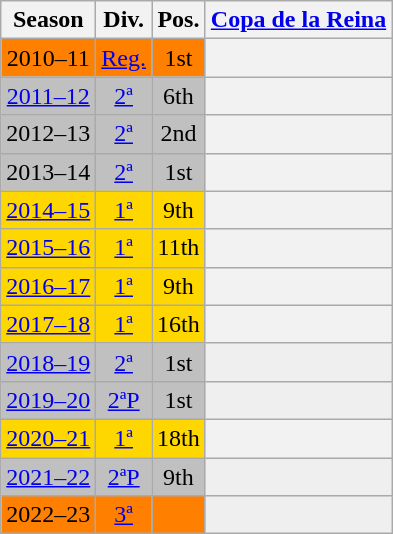<table class="wikitable" style="text-align:center">
<tr>
<th>Season</th>
<th>Div.</th>
<th>Pos.</th>
<th><a href='#'>Copa de la Reina</a></th>
</tr>
<tr>
<td bgcolor=#FF7F00>2010–11</td>
<td bgcolor=#FF7F00><a href='#'>Reg.</a></td>
<td bgcolor=#FF7F00>1st</td>
<th></th>
</tr>
<tr>
<td bgcolor=silver><a href='#'>2011–12</a></td>
<td bgcolor=silver><a href='#'>2ª</a></td>
<td bgcolor=silver>6th</td>
<th></th>
</tr>
<tr>
<td bgcolor=silver>2012–13</td>
<td bgcolor=silver><a href='#'>2ª</a></td>
<td bgcolor=silver>2nd</td>
<th></th>
</tr>
<tr>
<td bgcolor=silver>2013–14</td>
<td bgcolor=silver><a href='#'>2ª</a></td>
<td bgcolor=silver>1st</td>
<th></th>
</tr>
<tr>
<td bgcolor=gold><a href='#'>2014–15</a></td>
<td bgcolor=gold><a href='#'>1ª</a></td>
<td bgcolor=gold>9th</td>
<th></th>
</tr>
<tr>
<td bgcolor=gold><a href='#'>2015–16</a></td>
<td bgcolor=gold><a href='#'>1ª</a></td>
<td bgcolor=gold>11th</td>
<th></th>
</tr>
<tr>
<td bgcolor=gold><a href='#'>2016–17</a></td>
<td bgcolor=gold><a href='#'>1ª</a></td>
<td bgcolor=gold>9th</td>
<th></th>
</tr>
<tr>
<td bgcolor=gold><a href='#'>2017–18</a></td>
<td bgcolor=gold><a href='#'>1ª</a></td>
<td bgcolor=gold>16th</td>
<th></th>
</tr>
<tr>
<td style="background:silver;"><a href='#'>2018–19</a></td>
<td style="background:silver;"><a href='#'>2ª</a></td>
<td style="background:silver;">1st</td>
<th style="background:#efefef;"></th>
</tr>
<tr>
<td style="background:silver;"><a href='#'>2019–20</a></td>
<td style="background:silver;"><a href='#'>2ªP</a></td>
<td style="background:silver;">1st</td>
<th style="background:#efefef;"></th>
</tr>
<tr>
<td bgcolor=gold><a href='#'>2020–21</a></td>
<td bgcolor=gold><a href='#'>1ª</a></td>
<td bgcolor=gold>18th</td>
<th></th>
</tr>
<tr>
<td style="background:silver;"><a href='#'>2021–22</a></td>
<td style="background:silver;"><a href='#'>2ªP</a></td>
<td style="background:silver;">9th</td>
<th style="background:#efefef;"></th>
</tr>
<tr>
<td bgcolor=#FF7F00>2022–23</td>
<td bgcolor=#FF7F00><a href='#'>3ª</a></td>
<td bgcolor=#FF7F00></td>
<th style="background:#efefef;"></th>
</tr>
</table>
